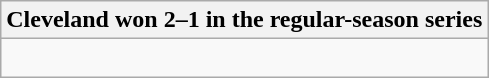<table class="wikitable collapsible collapsed">
<tr>
<th>Cleveland won 2–1 in the regular-season series</th>
</tr>
<tr>
<td><br>

</td>
</tr>
</table>
